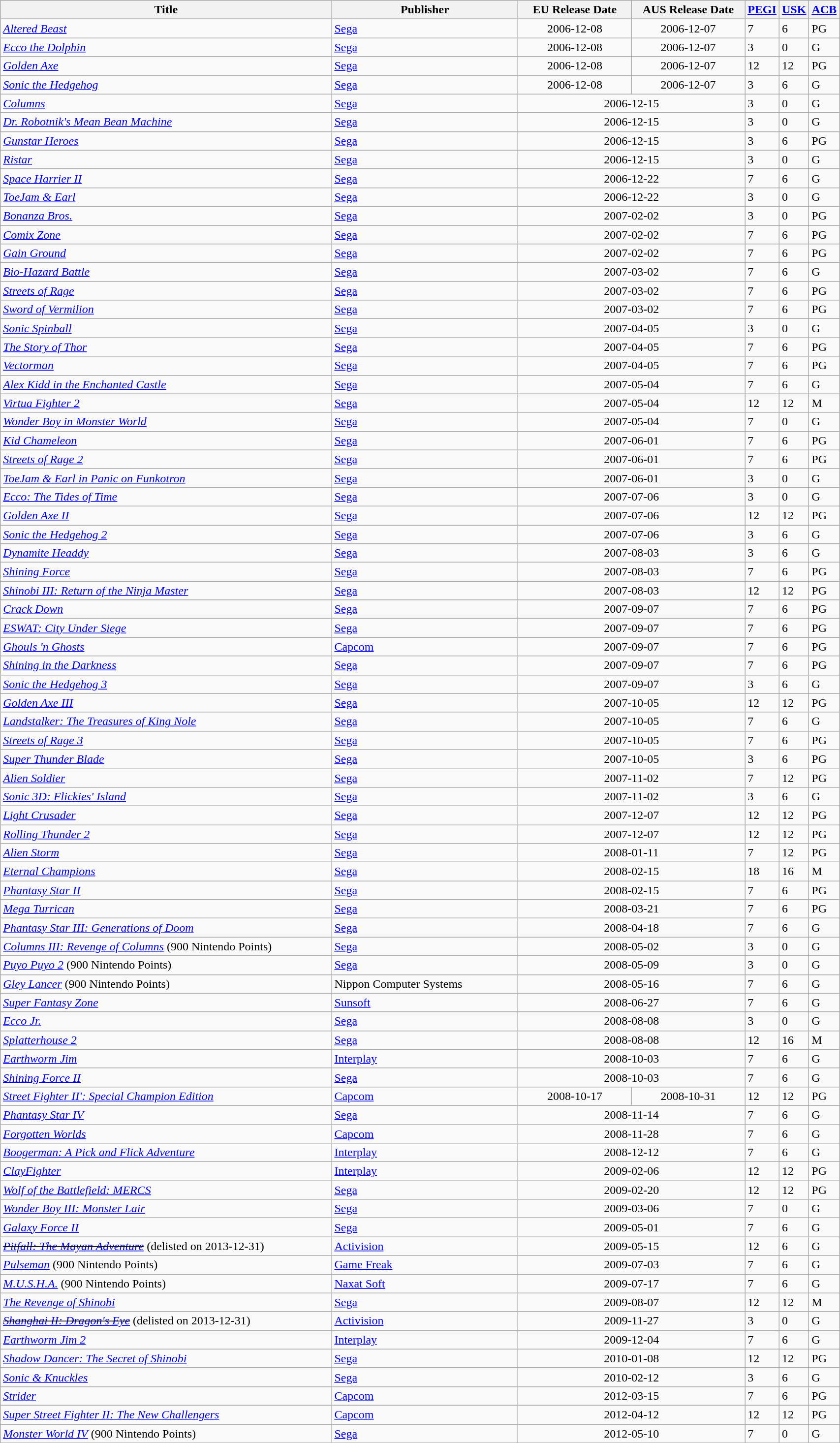<table class="wikitable sortable" style="width:90%">
<tr>
<th width="45%">Title</th>
<th width="25%">Publisher</th>
<th width="15%">EU Release Date</th>
<th width="15%">AUS Release Date</th>
<th width="5%"><a href='#'>PEGI</a></th>
<th width="5%"><a href='#'>USK</a></th>
<th width="5%"><a href='#'>ACB</a></th>
</tr>
<tr>
<td><em><a href='#'>Altered Beast</a></em></td>
<td><a href='#'>Sega</a></td>
<td align="center">2006-12-08</td>
<td align="center">2006-12-07</td>
<td>7</td>
<td>6</td>
<td>PG</td>
</tr>
<tr>
<td><em><a href='#'>Ecco the Dolphin</a></em></td>
<td><a href='#'>Sega</a></td>
<td align="center">2006-12-08</td>
<td align="center">2006-12-07</td>
<td>3</td>
<td>0</td>
<td>G</td>
</tr>
<tr>
<td><em><a href='#'>Golden Axe</a></em></td>
<td><a href='#'>Sega</a></td>
<td align="center">2006-12-08</td>
<td align="center">2006-12-07</td>
<td>12</td>
<td>12</td>
<td>PG</td>
</tr>
<tr>
<td><em><a href='#'>Sonic the Hedgehog</a></em></td>
<td><a href='#'>Sega</a></td>
<td align="center">2006-12-08</td>
<td align="center">2006-12-07</td>
<td>3</td>
<td>6</td>
<td>G</td>
</tr>
<tr>
<td><em><a href='#'>Columns</a></em></td>
<td><a href='#'>Sega</a></td>
<td colspan="2" align="center">2006-12-15</td>
<td>3</td>
<td>0</td>
<td>G</td>
</tr>
<tr>
<td><em><a href='#'>Dr. Robotnik's Mean Bean Machine</a></em></td>
<td><a href='#'>Sega</a></td>
<td colspan="2" align="center">2006-12-15</td>
<td>3</td>
<td>0</td>
<td>G</td>
</tr>
<tr>
<td><em><a href='#'>Gunstar Heroes</a></em></td>
<td><a href='#'>Sega</a></td>
<td colspan="2" align="center">2006-12-15</td>
<td>3</td>
<td>6</td>
<td>PG</td>
</tr>
<tr>
<td><em><a href='#'>Ristar</a></em></td>
<td><a href='#'>Sega</a></td>
<td colspan="2" align="center">2006-12-15</td>
<td>3</td>
<td>0</td>
<td>G</td>
</tr>
<tr>
<td><em><a href='#'>Space Harrier II</a></em></td>
<td><a href='#'>Sega</a></td>
<td colspan="2" align="center">2006-12-22</td>
<td>7</td>
<td>6</td>
<td>G</td>
</tr>
<tr>
<td><em><a href='#'>ToeJam & Earl</a></em></td>
<td><a href='#'>Sega</a></td>
<td colspan="2" align="center">2006-12-22</td>
<td>3</td>
<td>0</td>
<td>G</td>
</tr>
<tr>
<td><em><a href='#'>Bonanza Bros.</a></em></td>
<td><a href='#'>Sega</a></td>
<td colspan="2" align="center">2007-02-02</td>
<td>3</td>
<td>0</td>
<td>PG</td>
</tr>
<tr>
<td><em><a href='#'>Comix Zone</a></em></td>
<td><a href='#'>Sega</a></td>
<td colspan="2" align="center">2007-02-02</td>
<td>7</td>
<td>6</td>
<td>PG</td>
</tr>
<tr>
<td><em><a href='#'>Gain Ground</a></em></td>
<td><a href='#'>Sega</a></td>
<td colspan="2" align="center">2007-02-02</td>
<td>7</td>
<td>6</td>
<td>PG</td>
</tr>
<tr>
<td><em><a href='#'>Bio-Hazard Battle</a></em></td>
<td><a href='#'>Sega</a></td>
<td colspan="2" align="center">2007-03-02</td>
<td>7</td>
<td>6</td>
<td>G</td>
</tr>
<tr>
<td><em><a href='#'>Streets of Rage</a></em></td>
<td><a href='#'>Sega</a></td>
<td colspan="2" align="center">2007-03-02</td>
<td>7</td>
<td>6</td>
<td>PG</td>
</tr>
<tr>
<td><em><a href='#'>Sword of Vermilion</a></em></td>
<td><a href='#'>Sega</a></td>
<td colspan="2" align="center">2007-03-02</td>
<td>7</td>
<td>6</td>
<td>PG</td>
</tr>
<tr>
<td><em><a href='#'>Sonic Spinball</a></em></td>
<td><a href='#'>Sega</a></td>
<td colspan="2" align="center">2007-04-05</td>
<td>3</td>
<td>0</td>
<td>G</td>
</tr>
<tr>
<td><em><a href='#'>The Story of Thor</a></em></td>
<td><a href='#'>Sega</a></td>
<td colspan="2" align="center">2007-04-05</td>
<td>7</td>
<td>6</td>
<td>PG</td>
</tr>
<tr>
<td><em><a href='#'>Vectorman</a></em></td>
<td><a href='#'>Sega</a></td>
<td colspan="2" align="center">2007-04-05</td>
<td>7</td>
<td>6</td>
<td>PG</td>
</tr>
<tr>
<td><em><a href='#'>Alex Kidd in the Enchanted Castle</a></em></td>
<td><a href='#'>Sega</a></td>
<td colspan="2" align="center">2007-05-04</td>
<td>7</td>
<td>6</td>
<td>G</td>
</tr>
<tr>
<td><em><a href='#'>Virtua Fighter 2</a></em></td>
<td><a href='#'>Sega</a></td>
<td colspan="2" align="center">2007-05-04</td>
<td>12</td>
<td>12</td>
<td>M</td>
</tr>
<tr>
<td><em><a href='#'>Wonder Boy in Monster World</a></em></td>
<td><a href='#'>Sega</a></td>
<td colspan="2" align="center">2007-05-04</td>
<td>7</td>
<td>0</td>
<td>G</td>
</tr>
<tr>
<td><em><a href='#'>Kid Chameleon</a></em></td>
<td><a href='#'>Sega</a></td>
<td colspan="2" align="center">2007-06-01</td>
<td>7</td>
<td>6</td>
<td>PG</td>
</tr>
<tr>
<td><em><a href='#'>Streets of Rage 2</a></em></td>
<td><a href='#'>Sega</a></td>
<td colspan="2" align="center">2007-06-01</td>
<td>7</td>
<td>6</td>
<td>PG</td>
</tr>
<tr>
<td><em><a href='#'>ToeJam & Earl in Panic on Funkotron</a></em></td>
<td><a href='#'>Sega</a></td>
<td colspan="2" align="center">2007-06-01</td>
<td>3</td>
<td>0</td>
<td>G</td>
</tr>
<tr>
<td><em><a href='#'>Ecco: The Tides of Time</a></em></td>
<td><a href='#'>Sega</a></td>
<td colspan="2" align="center">2007-07-06</td>
<td>3</td>
<td>0</td>
<td>G</td>
</tr>
<tr>
<td><em><a href='#'>Golden Axe II</a></em></td>
<td><a href='#'>Sega</a></td>
<td colspan="2" align="center">2007-07-06</td>
<td>12</td>
<td>12</td>
<td>PG</td>
</tr>
<tr>
<td><em><a href='#'>Sonic the Hedgehog 2</a></em></td>
<td><a href='#'>Sega</a></td>
<td colspan="2" align="center">2007-07-06</td>
<td>3</td>
<td>6</td>
<td>G</td>
</tr>
<tr>
<td><em><a href='#'>Dynamite Headdy</a></em></td>
<td><a href='#'>Sega</a></td>
<td colspan="2" align="center">2007-08-03</td>
<td>3</td>
<td>6</td>
<td>G</td>
</tr>
<tr>
<td><em><a href='#'>Shining Force</a></em></td>
<td><a href='#'>Sega</a></td>
<td colspan="2" align="center">2007-08-03</td>
<td>7</td>
<td>6</td>
<td>PG</td>
</tr>
<tr>
<td><em><a href='#'>Shinobi III: Return of the Ninja Master</a></em></td>
<td><a href='#'>Sega</a></td>
<td colspan="2" align="center">2007-08-03</td>
<td>12</td>
<td>12</td>
<td>PG</td>
</tr>
<tr>
<td><em><a href='#'>Crack Down</a></em></td>
<td><a href='#'>Sega</a></td>
<td colspan="2" align="center">2007-09-07</td>
<td>7</td>
<td>6</td>
<td>PG</td>
</tr>
<tr>
<td><em><a href='#'>ESWAT: City Under Siege</a></em></td>
<td><a href='#'>Sega</a></td>
<td colspan="2" align="center">2007-09-07</td>
<td>7</td>
<td>6</td>
<td>PG</td>
</tr>
<tr>
<td><em><a href='#'>Ghouls 'n Ghosts</a></em></td>
<td><a href='#'>Capcom</a></td>
<td colspan="2" align="center">2007-09-07</td>
<td>7</td>
<td>6</td>
<td>PG</td>
</tr>
<tr>
<td><em><a href='#'>Shining in the Darkness</a></em></td>
<td><a href='#'>Sega</a></td>
<td colspan="2" align="center">2007-09-07</td>
<td>7</td>
<td>6</td>
<td>PG</td>
</tr>
<tr>
<td><em><a href='#'>Sonic the Hedgehog 3</a></em></td>
<td><a href='#'>Sega</a></td>
<td colspan="2" align="center">2007-09-07</td>
<td>3</td>
<td>6</td>
<td>G</td>
</tr>
<tr>
<td><em><a href='#'>Golden Axe III</a></em></td>
<td><a href='#'>Sega</a></td>
<td colspan="2" align="center">2007-10-05</td>
<td>12</td>
<td>12</td>
<td>PG</td>
</tr>
<tr>
<td><em><a href='#'>Landstalker: The Treasures of King Nole</a></em></td>
<td><a href='#'>Sega</a></td>
<td colspan="2" align="center">2007-10-05</td>
<td>7</td>
<td>6</td>
<td>G</td>
</tr>
<tr>
<td><em><a href='#'>Streets of Rage 3</a></em></td>
<td><a href='#'>Sega</a></td>
<td colspan="2" align="center">2007-10-05</td>
<td>7</td>
<td>6</td>
<td>PG</td>
</tr>
<tr>
<td><em><a href='#'>Super Thunder Blade</a></em></td>
<td><a href='#'>Sega</a></td>
<td colspan="2" align="center">2007-10-05</td>
<td>3</td>
<td>6</td>
<td>PG</td>
</tr>
<tr>
<td><em><a href='#'>Alien Soldier</a></em></td>
<td><a href='#'>Sega</a></td>
<td colspan="2" align="center">2007-11-02</td>
<td>7</td>
<td>12</td>
<td>PG</td>
</tr>
<tr>
<td><em><a href='#'>Sonic 3D: Flickies' Island</a></em></td>
<td><a href='#'>Sega</a></td>
<td colspan="2" align="center">2007-11-02</td>
<td>3</td>
<td>6</td>
<td>G</td>
</tr>
<tr>
<td><em><a href='#'>Light Crusader</a></em></td>
<td><a href='#'>Sega</a></td>
<td colspan="2" align="center">2007-12-07</td>
<td>12</td>
<td>12</td>
<td>PG</td>
</tr>
<tr>
<td><em><a href='#'>Rolling Thunder 2</a></em></td>
<td><a href='#'>Sega</a></td>
<td colspan="2" align="center">2007-12-07</td>
<td>12</td>
<td>12</td>
<td>PG</td>
</tr>
<tr>
<td><em><a href='#'>Alien Storm</a></em></td>
<td><a href='#'>Sega</a></td>
<td colspan="2" align="center">2008-01-11</td>
<td>7</td>
<td>12</td>
<td>PG</td>
</tr>
<tr>
<td><em><a href='#'>Eternal Champions</a></em></td>
<td><a href='#'>Sega</a></td>
<td colspan="2" align="center">2008-02-15</td>
<td>18</td>
<td>16</td>
<td>M</td>
</tr>
<tr>
<td><em><a href='#'>Phantasy Star II</a></em></td>
<td><a href='#'>Sega</a></td>
<td colspan="2" align="center">2008-02-15</td>
<td>7</td>
<td>6</td>
<td>PG</td>
</tr>
<tr>
<td><em><a href='#'>Mega Turrican</a></em></td>
<td><a href='#'>Sega</a></td>
<td colspan="2" align="center">2008-03-21</td>
<td>7</td>
<td>6</td>
<td>PG</td>
</tr>
<tr>
<td><em><a href='#'>Phantasy Star III: Generations of Doom</a></em></td>
<td><a href='#'>Sega</a></td>
<td colspan="2" align="center">2008-04-18</td>
<td>7</td>
<td>6</td>
<td>G</td>
</tr>
<tr>
<td><em><a href='#'>Columns III: Revenge of Columns</a></em> (900 Nintendo Points)</td>
<td><a href='#'>Sega</a></td>
<td colspan="2" align="center">2008-05-02</td>
<td>3</td>
<td>0</td>
<td>G</td>
</tr>
<tr>
<td><em><a href='#'>Puyo Puyo 2</a></em> (900 Nintendo Points)</td>
<td><a href='#'>Sega</a></td>
<td colspan="2" align="center">2008-05-09</td>
<td>3</td>
<td>0</td>
<td>G</td>
</tr>
<tr>
<td><em><a href='#'>Gley Lancer</a></em> (900 Nintendo Points)</td>
<td>Nippon Computer Systems</td>
<td colspan="2" align="center">2008-05-16</td>
<td>7</td>
<td>6</td>
<td>G</td>
</tr>
<tr>
<td><em><a href='#'>Super Fantasy Zone</a></em></td>
<td><a href='#'>Sunsoft</a></td>
<td colspan="2" align="center">2008-06-27</td>
<td>7</td>
<td>6</td>
<td>G</td>
</tr>
<tr>
<td><em><a href='#'>Ecco Jr.</a></em></td>
<td><a href='#'>Sega</a></td>
<td colspan="2" align="center">2008-08-08</td>
<td>3</td>
<td>0</td>
<td>G</td>
</tr>
<tr>
<td><em><a href='#'>Splatterhouse 2</a></em></td>
<td><a href='#'>Sega</a></td>
<td colspan="2" align="center">2008-08-08</td>
<td>12</td>
<td>16</td>
<td>M</td>
</tr>
<tr>
<td><em><a href='#'>Earthworm Jim</a></em></td>
<td><a href='#'>Interplay</a></td>
<td colspan="2" align="center">2008-10-03</td>
<td>7</td>
<td>6</td>
<td>G</td>
</tr>
<tr>
<td><em><a href='#'>Shining Force II</a></em></td>
<td><a href='#'>Sega</a></td>
<td colspan="2" align="center">2008-10-03</td>
<td>7</td>
<td>6</td>
<td>G</td>
</tr>
<tr>
<td><em><a href='#'>Street Fighter II': Special Champion Edition</a></em></td>
<td><a href='#'>Capcom</a></td>
<td align="center">2008-10-17</td>
<td align="center">2008-10-31</td>
<td>12</td>
<td>12</td>
<td>PG</td>
</tr>
<tr>
<td><em><a href='#'>Phantasy Star IV</a></em></td>
<td><a href='#'>Sega</a></td>
<td colspan="2" align="center">2008-11-14</td>
<td>7</td>
<td>6</td>
<td>G</td>
</tr>
<tr>
<td><em><a href='#'>Forgotten Worlds</a></em></td>
<td><a href='#'>Capcom</a></td>
<td colspan="2" align="center">2008-11-28</td>
<td>7</td>
<td>6</td>
<td>G</td>
</tr>
<tr>
<td><em><a href='#'>Boogerman: A Pick and Flick Adventure</a></em></td>
<td><a href='#'>Interplay</a></td>
<td colspan="2" align="center">2008-12-12</td>
<td>7</td>
<td>6</td>
<td>G</td>
</tr>
<tr>
<td><em><a href='#'>ClayFighter</a></em></td>
<td><a href='#'>Interplay</a></td>
<td colspan="2" align="center">2009-02-06</td>
<td>12</td>
<td>12</td>
<td>PG</td>
</tr>
<tr>
<td><em><a href='#'>Wolf of the Battlefield: MERCS</a></em></td>
<td><a href='#'>Sega</a></td>
<td colspan="2" align="center">2009-02-20</td>
<td>12</td>
<td>12</td>
<td>PG</td>
</tr>
<tr>
<td><em><a href='#'>Wonder Boy III: Monster Lair</a></em></td>
<td><a href='#'>Sega</a></td>
<td colspan="2" align="center">2009-03-06</td>
<td>7</td>
<td>0</td>
<td>G</td>
</tr>
<tr>
<td><em><a href='#'>Galaxy Force II</a></em></td>
<td><a href='#'>Sega</a></td>
<td colspan="2" align="center">2009-05-01</td>
<td>7</td>
<td>6</td>
<td>G</td>
</tr>
<tr>
<td><s><em><a href='#'>Pitfall: The Mayan Adventure</a></em></s> (delisted on 2013-12-31)</td>
<td><a href='#'>Activision</a></td>
<td colspan="2" align="center">2009-05-15</td>
<td>12</td>
<td>6</td>
<td>G</td>
</tr>
<tr>
<td><em><a href='#'>Pulseman</a></em> (900 Nintendo Points)</td>
<td><a href='#'>Game Freak</a></td>
<td colspan="2" align="center">2009-07-03</td>
<td>7</td>
<td>6</td>
<td>G</td>
</tr>
<tr>
<td><em><a href='#'>M.U.S.H.A.</a></em> (900 Nintendo Points)</td>
<td><a href='#'>Naxat Soft</a></td>
<td colspan="2" align="center">2009-07-17</td>
<td>7</td>
<td>6</td>
<td>G</td>
</tr>
<tr>
<td><em><a href='#'>The Revenge of Shinobi</a></em></td>
<td><a href='#'>Sega</a></td>
<td colspan="2" align="center">2009-08-07</td>
<td>12</td>
<td>12</td>
<td>M</td>
</tr>
<tr>
<td><s><em><a href='#'>Shanghai II: Dragon's Eye</a></em></s> (delisted on 2013-12-31)</td>
<td><a href='#'>Activision</a></td>
<td colspan="2" align="center">2009-11-27</td>
<td>3</td>
<td>0</td>
<td>G</td>
</tr>
<tr>
<td><em><a href='#'>Earthworm Jim 2</a></em></td>
<td><a href='#'>Interplay</a></td>
<td colspan="2" align="center">2009-12-04</td>
<td>7</td>
<td>6</td>
<td>G</td>
</tr>
<tr>
<td><em><a href='#'>Shadow Dancer: The Secret of Shinobi</a></em></td>
<td><a href='#'>Sega</a></td>
<td colspan="2" align="center">2010-01-08</td>
<td>12</td>
<td>12</td>
<td>PG</td>
</tr>
<tr>
<td><em><a href='#'>Sonic & Knuckles</a></em></td>
<td><a href='#'>Sega</a></td>
<td colspan="2" align="center">2010-02-12</td>
<td>3</td>
<td>6</td>
<td>G</td>
</tr>
<tr>
<td><em><a href='#'>Strider</a></em></td>
<td><a href='#'>Capcom</a></td>
<td colspan="2" align="center">2012-03-15</td>
<td>7</td>
<td>6</td>
<td>PG</td>
</tr>
<tr>
<td><em><a href='#'>Super Street Fighter II: The New Challengers</a></em></td>
<td><a href='#'>Capcom</a></td>
<td colspan="2" align="center">2012-04-12</td>
<td>12</td>
<td>12</td>
<td>PG</td>
</tr>
<tr>
<td><em><a href='#'>Monster World IV</a></em> (900 Nintendo Points)</td>
<td><a href='#'>Sega</a></td>
<td colspan="2" align="center">2012-05-10</td>
<td>7</td>
<td>0</td>
<td>G</td>
</tr>
<tr>
</tr>
</table>
